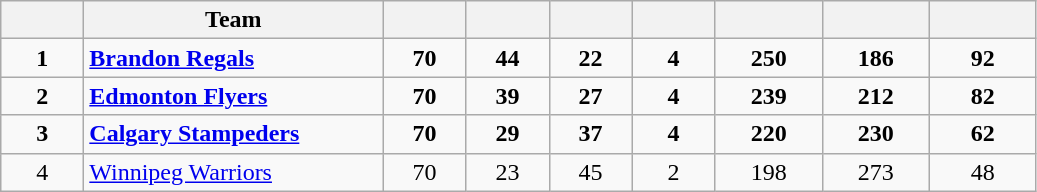<table class="wikitable sortable">
<tr>
<th scope="col" style="width:3em"></th>
<th scope="col" style="width:12em">Team</th>
<th scope="col" style="width:3em" class="unsortable"></th>
<th scope="col" style="width:3em"></th>
<th scope="col" style="width:3em"></th>
<th scope="col" style="width:3em"></th>
<th scope="col" style="width:4em"></th>
<th scope="col" style="width:4em"></th>
<th scope="col" style="width:4em"></th>
</tr>
<tr style="text-align:center;font-weight:bold;">
<td>1</td>
<td style="text-align:left;"><a href='#'>Brandon Regals</a></td>
<td>70</td>
<td>44</td>
<td>22</td>
<td>4</td>
<td>250</td>
<td>186</td>
<td>92</td>
</tr>
<tr style="text-align:center;font-weight:bold;">
<td>2</td>
<td style="text-align:left;"><a href='#'>Edmonton Flyers</a></td>
<td>70</td>
<td>39</td>
<td>27</td>
<td>4</td>
<td>239</td>
<td>212</td>
<td>82</td>
</tr>
<tr style="text-align:center;font-weight:bold;">
<td>3</td>
<td style="text-align:left;"><a href='#'>Calgary Stampeders</a></td>
<td>70</td>
<td>29</td>
<td>37</td>
<td>4</td>
<td>220</td>
<td>230</td>
<td>62</td>
</tr>
<tr style="text-align:center;">
<td>4</td>
<td style="text-align:left;"><a href='#'>Winnipeg Warriors</a></td>
<td>70</td>
<td>23</td>
<td>45</td>
<td>2</td>
<td>198</td>
<td>273</td>
<td>48</td>
</tr>
</table>
